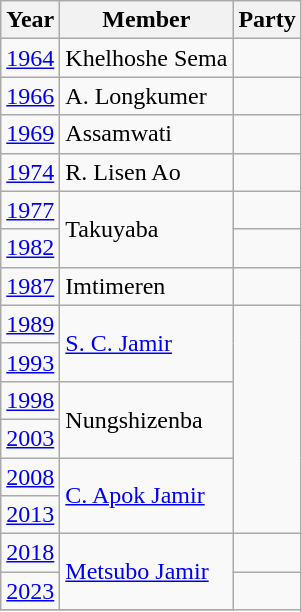<table class="wikitable sortable">
<tr>
<th>Year</th>
<th>Member</th>
<th colspan="2">Party</th>
</tr>
<tr>
<td><a href='#'>1964</a></td>
<td>Khelhoshe Sema</td>
<td></td>
</tr>
<tr>
<td><a href='#'>1966</a></td>
<td>A. Longkumer</td>
</tr>
<tr>
<td><a href='#'>1969</a></td>
<td>Assamwati</td>
<td></td>
</tr>
<tr>
<td><a href='#'>1974</a></td>
<td>R. Lisen Ao</td>
</tr>
<tr>
<td><a href='#'>1977</a></td>
<td rowspan=2>Takuyaba</td>
<td></td>
</tr>
<tr>
<td><a href='#'>1982</a></td>
<td></td>
</tr>
<tr>
<td><a href='#'>1987</a></td>
<td>Imtimeren</td>
<td></td>
</tr>
<tr>
<td><a href='#'>1989</a></td>
<td rowspan=2><a href='#'>S. C. Jamir</a></td>
</tr>
<tr>
<td><a href='#'>1993</a></td>
</tr>
<tr>
<td><a href='#'>1998</a></td>
<td rowspan=2>Nungshizenba</td>
</tr>
<tr>
<td><a href='#'>2003</a></td>
</tr>
<tr>
<td><a href='#'>2008</a></td>
<td rowspan=2><a href='#'>C. Apok Jamir</a></td>
</tr>
<tr>
<td><a href='#'>2013</a></td>
</tr>
<tr>
<td><a href='#'>2018</a></td>
<td rowspan=2><a href='#'>Metsubo Jamir</a></td>
<td></td>
</tr>
<tr>
<td><a href='#'>2023</a></td>
</tr>
<tr>
</tr>
</table>
